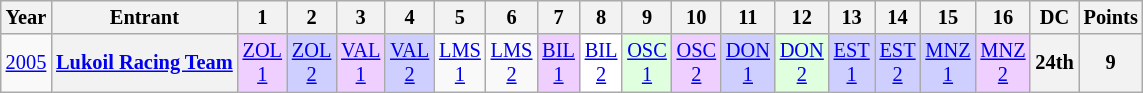<table class="wikitable" style="text-align:center; font-size:85%">
<tr>
<th>Year</th>
<th>Entrant</th>
<th>1</th>
<th>2</th>
<th>3</th>
<th>4</th>
<th>5</th>
<th>6</th>
<th>7</th>
<th>8</th>
<th>9</th>
<th>10</th>
<th>11</th>
<th>12</th>
<th>13</th>
<th>14</th>
<th>15</th>
<th>16</th>
<th>DC</th>
<th>Points</th>
</tr>
<tr>
<td><a href='#'>2005</a></td>
<th nowrap><a href='#'>Lukoil Racing Team</a></th>
<td style="background:#efcfff;"><a href='#'>ZOL<br>1</a><br></td>
<td style="background:#cfcfff;"><a href='#'>ZOL<br>2</a><br></td>
<td style="background:#efcfff;"><a href='#'>VAL<br>1</a><br></td>
<td style="background:#cfcfff;"><a href='#'>VAL<br>2</a><br></td>
<td style="background:#;"><a href='#'>LMS<br>1</a></td>
<td style="background:#;"><a href='#'>LMS<br>2</a></td>
<td style="background:#efcfff;"><a href='#'>BIL<br>1</a><br></td>
<td style="background:#ffffff;"><a href='#'>BIL<br>2</a><br></td>
<td style="background:#dfffdf;"><a href='#'>OSC<br>1</a><br></td>
<td style="background:#efcfff;"><a href='#'>OSC<br>2</a><br></td>
<td style="background:#cfcfff;"><a href='#'>DON<br>1</a><br></td>
<td style="background:#dfffdf;"><a href='#'>DON<br>2</a><br></td>
<td style="background:#cfcfff;"><a href='#'>EST<br>1</a><br></td>
<td style="background:#cfcfff;"><a href='#'>EST<br>2</a><br></td>
<td style="background:#cfcfff;"><a href='#'>MNZ<br>1</a><br></td>
<td style="background:#efcfff;"><a href='#'>MNZ<br>2</a><br></td>
<th>24th</th>
<th>9</th>
</tr>
</table>
